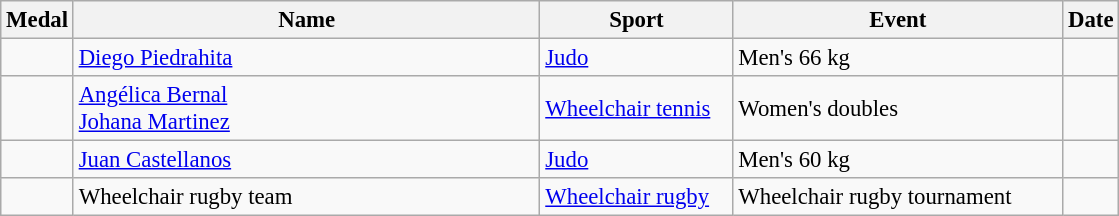<table class="wikitable sortable"  style="font-size:95%">
<tr>
<th>Medal</th>
<th style="width:20em">Name</th>
<th style="width:8em">Sport</th>
<th style="width:14em">Event</th>
<th>Date</th>
</tr>
<tr>
<td></td>
<td><a href='#'>Diego Piedrahita</a></td>
<td><a href='#'>Judo</a></td>
<td>Men's 66 kg</td>
<td></td>
</tr>
<tr>
<td></td>
<td><a href='#'>Angélica Bernal</a><br><a href='#'>Johana Martinez</a></td>
<td><a href='#'>Wheelchair tennis</a></td>
<td>Women's doubles</td>
<td></td>
</tr>
<tr>
<td></td>
<td><a href='#'>Juan Castellanos</a></td>
<td><a href='#'>Judo</a></td>
<td>Men's 60 kg</td>
<td></td>
</tr>
<tr>
<td></td>
<td>Wheelchair rugby team</td>
<td><a href='#'>Wheelchair rugby</a></td>
<td>Wheelchair rugby tournament</td>
<td></td>
</tr>
</table>
